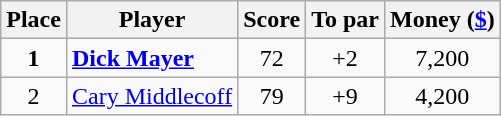<table class="wikitable">
<tr>
<th>Place</th>
<th>Player</th>
<th>Score</th>
<th>To par</th>
<th>Money (<a href='#'>$</a>)</th>
</tr>
<tr>
<td align=center><strong>1</strong></td>
<td> <strong><a href='#'>Dick Mayer</a></strong></td>
<td align=center>72</td>
<td align=center>+2</td>
<td align=center>7,200</td>
</tr>
<tr>
<td align=center>2</td>
<td> <a href='#'>Cary Middlecoff</a></td>
<td align=center>79</td>
<td align=center>+9</td>
<td align=center>4,200</td>
</tr>
</table>
